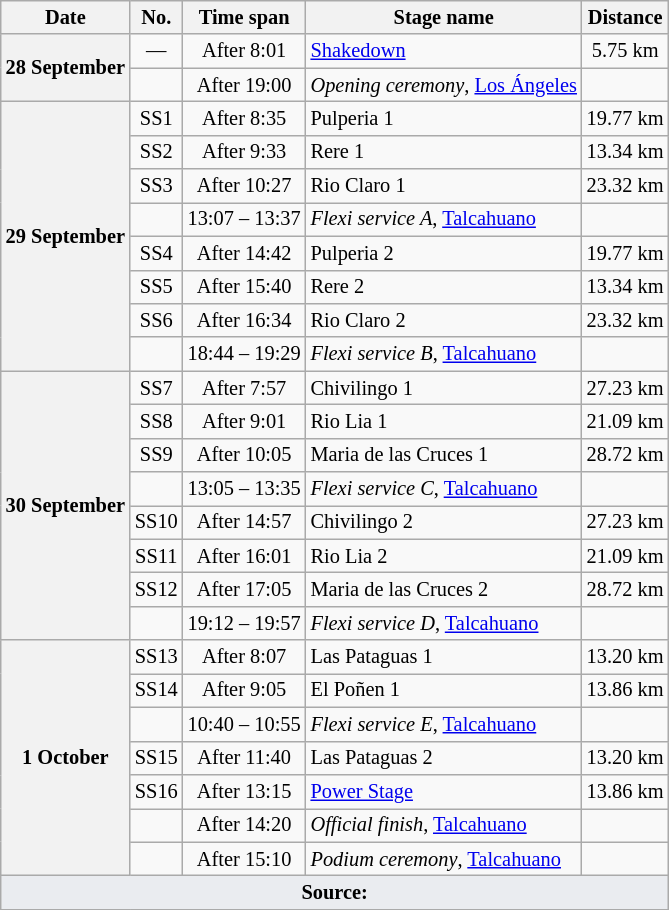<table class="wikitable" style="font-size: 85%;">
<tr>
<th>Date</th>
<th>No.</th>
<th>Time span</th>
<th>Stage name</th>
<th>Distance</th>
</tr>
<tr>
<th rowspan="2">28 September</th>
<td align="center">—</td>
<td align="center">After 8:01</td>
<td><a href='#'>Shakedown</a></td>
<td align="center">5.75 km</td>
</tr>
<tr>
<td align="center"></td>
<td align="center">After 19:00</td>
<td><em>Opening ceremony</em>, <a href='#'>Los Ángeles</a></td>
<td></td>
</tr>
<tr>
<th rowspan="8">29 September</th>
<td align="center">SS1</td>
<td align="center">After 8:35</td>
<td>Pulperia 1</td>
<td align="center">19.77 km</td>
</tr>
<tr>
<td align="center">SS2</td>
<td align="center">After 9:33</td>
<td>Rere 1</td>
<td align="center">13.34 km</td>
</tr>
<tr>
<td align="center">SS3</td>
<td align="center">After 10:27</td>
<td>Rio Claro 1</td>
<td align="center">23.32 km</td>
</tr>
<tr>
<td align="center"></td>
<td align="center">13:07 – 13:37</td>
<td><em>Flexi service A</em>, <a href='#'>Talcahuano</a></td>
<td></td>
</tr>
<tr>
<td align="center">SS4</td>
<td align="center">After 14:42</td>
<td>Pulperia 2</td>
<td align="center">19.77 km</td>
</tr>
<tr>
<td align="center">SS5</td>
<td align="center">After 15:40</td>
<td>Rere 2</td>
<td align="center">13.34 km</td>
</tr>
<tr>
<td align="center">SS6</td>
<td align="center">After 16:34</td>
<td>Rio Claro 2</td>
<td align="center">23.32 km</td>
</tr>
<tr>
<td align="center"></td>
<td align="center">18:44 – 19:29</td>
<td><em>Flexi service B</em>, <a href='#'>Talcahuano</a></td>
<td></td>
</tr>
<tr>
<th rowspan="8">30 September</th>
<td align="center">SS7</td>
<td align="center">After 7:57</td>
<td>Chivilingo 1</td>
<td align="center">27.23 km</td>
</tr>
<tr>
<td align="center">SS8</td>
<td align="center">After 9:01</td>
<td>Rio Lia 1</td>
<td align="center">21.09 km</td>
</tr>
<tr>
<td align="center">SS9</td>
<td align="center">After 10:05</td>
<td>Maria de las Cruces 1</td>
<td align="center">28.72 km</td>
</tr>
<tr>
<td align="center"></td>
<td align="center">13:05 – 13:35</td>
<td><em>Flexi service C</em>, <a href='#'>Talcahuano</a></td>
<td></td>
</tr>
<tr>
<td align="center">SS10</td>
<td align="center">After 14:57</td>
<td>Chivilingo 2</td>
<td align="center">27.23 km</td>
</tr>
<tr>
<td align="center">SS11</td>
<td align="center">After 16:01</td>
<td>Rio Lia 2</td>
<td align="center">21.09 km</td>
</tr>
<tr>
<td align="center">SS12</td>
<td align="center">After 17:05</td>
<td>Maria de las Cruces 2</td>
<td align="center">28.72 km</td>
</tr>
<tr>
<td align="center"></td>
<td align="center">19:12 – 19:57</td>
<td><em>Flexi service D</em>, <a href='#'>Talcahuano</a></td>
<td></td>
</tr>
<tr>
<th rowspan="7">1 October</th>
<td align="center">SS13</td>
<td align="center">After 8:07</td>
<td>Las Pataguas 1</td>
<td align="center">13.20 km</td>
</tr>
<tr>
<td align="center">SS14</td>
<td align="center">After 9:05</td>
<td>El Poñen 1</td>
<td align="center">13.86 km</td>
</tr>
<tr>
<td align="center"></td>
<td align="center">10:40 – 10:55</td>
<td><em>Flexi service E</em>, <a href='#'>Talcahuano</a></td>
<td></td>
</tr>
<tr>
<td align="center">SS15</td>
<td align="center">After 11:40</td>
<td>Las Pataguas 2</td>
<td align="center">13.20 km</td>
</tr>
<tr>
<td align="center">SS16</td>
<td align="center">After 13:15</td>
<td><a href='#'>Power Stage</a></td>
<td align="center">13.86 km</td>
</tr>
<tr>
<td align="center"></td>
<td align="center">After 14:20</td>
<td><em>Official finish</em>, <a href='#'>Talcahuano</a></td>
<td></td>
</tr>
<tr>
<td align="center"></td>
<td align="center">After 15:10</td>
<td><em>Podium ceremony</em>, <a href='#'>Talcahuano</a></td>
<td></td>
</tr>
<tr>
<td colspan="5" style="background-color:#EAECF0;text-align:center"><strong>Source:</strong></td>
</tr>
<tr>
</tr>
</table>
